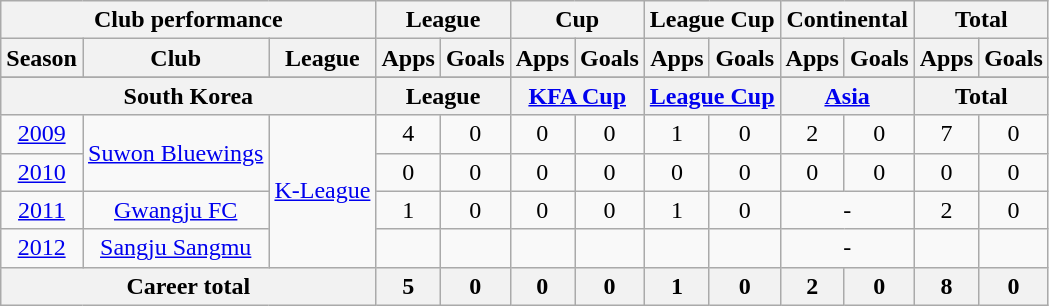<table class="wikitable" style="text-align:center">
<tr>
<th colspan=3>Club performance</th>
<th colspan=2>League</th>
<th colspan=2>Cup</th>
<th colspan=2>League Cup</th>
<th colspan=2>Continental</th>
<th colspan=2>Total</th>
</tr>
<tr>
<th>Season</th>
<th>Club</th>
<th>League</th>
<th>Apps</th>
<th>Goals</th>
<th>Apps</th>
<th>Goals</th>
<th>Apps</th>
<th>Goals</th>
<th>Apps</th>
<th>Goals</th>
<th>Apps</th>
<th>Goals</th>
</tr>
<tr>
</tr>
<tr>
<th colspan=3>South Korea</th>
<th colspan=2>League</th>
<th colspan=2><a href='#'>KFA Cup</a></th>
<th colspan=2><a href='#'>League Cup</a></th>
<th colspan=2><a href='#'>Asia</a></th>
<th colspan=2>Total</th>
</tr>
<tr>
<td><a href='#'>2009</a></td>
<td rowspan="2"><a href='#'>Suwon Bluewings</a></td>
<td rowspan="4"><a href='#'>K-League</a></td>
<td>4</td>
<td>0</td>
<td>0</td>
<td>0</td>
<td>1</td>
<td>0</td>
<td>2</td>
<td>0</td>
<td>7</td>
<td>0</td>
</tr>
<tr>
<td><a href='#'>2010</a></td>
<td>0</td>
<td>0</td>
<td>0</td>
<td>0</td>
<td>0</td>
<td>0</td>
<td>0</td>
<td>0</td>
<td>0</td>
<td>0</td>
</tr>
<tr>
<td><a href='#'>2011</a></td>
<td rowspan="1"><a href='#'>Gwangju FC</a></td>
<td>1</td>
<td>0</td>
<td>0</td>
<td>0</td>
<td>1</td>
<td>0</td>
<td colspan=2>-</td>
<td>2</td>
<td>0</td>
</tr>
<tr>
<td><a href='#'>2012</a></td>
<td rowspan="1"><a href='#'>Sangju Sangmu</a></td>
<td></td>
<td></td>
<td></td>
<td></td>
<td></td>
<td></td>
<td colspan=2>-</td>
<td></td>
<td></td>
</tr>
<tr>
<th colspan=3>Career total</th>
<th>5</th>
<th>0</th>
<th>0</th>
<th>0</th>
<th>1</th>
<th>0</th>
<th>2</th>
<th>0</th>
<th>8</th>
<th>0</th>
</tr>
</table>
